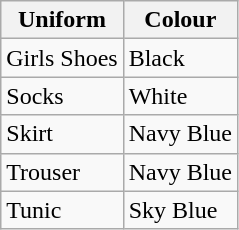<table Class = "wikitable">
<tr>
<th>Uniform</th>
<th>Colour</th>
</tr>
<tr>
<td>Girls Shoes</td>
<td>Black</td>
</tr>
<tr>
<td>Socks</td>
<td>White</td>
</tr>
<tr>
<td>Skirt</td>
<td>Navy Blue</td>
</tr>
<tr>
<td>Trouser</td>
<td>Navy Blue</td>
</tr>
<tr>
<td>Tunic</td>
<td>Sky Blue</td>
</tr>
</table>
